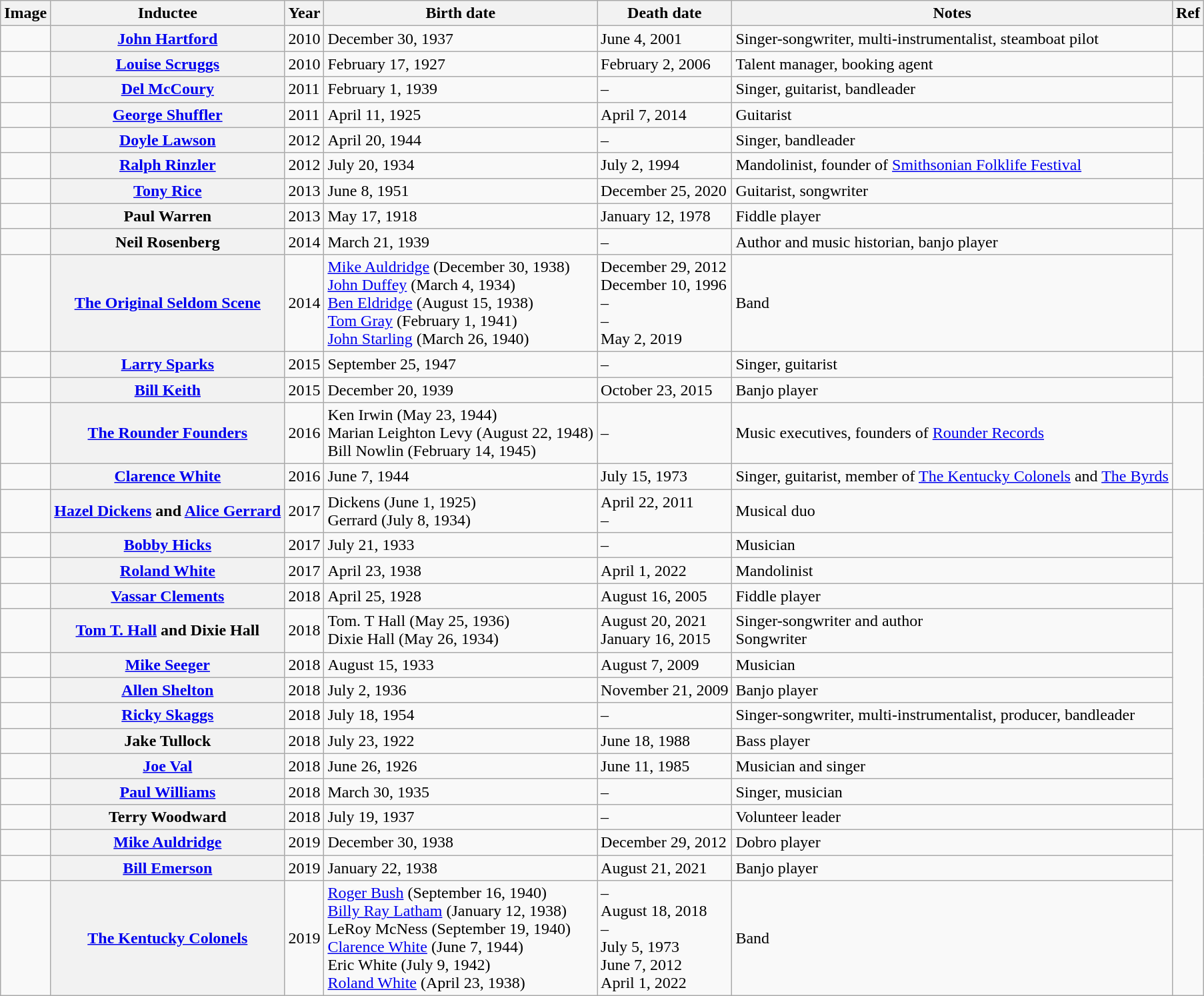<table class="wikitable">
<tr>
<th>Image</th>
<th>Inductee</th>
<th>Year</th>
<th>Birth date</th>
<th>Death date</th>
<th>Notes</th>
<th>Ref</th>
</tr>
<tr>
<td></td>
<th><a href='#'>John Hartford</a></th>
<td>2010</td>
<td>December 30, 1937</td>
<td>June 4, 2001</td>
<td>Singer-songwriter, multi-instrumentalist, steamboat pilot</td>
<td></td>
</tr>
<tr>
<td></td>
<th><a href='#'>Louise Scruggs</a></th>
<td>2010</td>
<td>February 17, 1927</td>
<td>February 2, 2006</td>
<td>Talent manager, booking agent</td>
<td></td>
</tr>
<tr>
<td></td>
<th><a href='#'>Del McCoury</a></th>
<td>2011</td>
<td>February 1, 1939</td>
<td>–</td>
<td>Singer, guitarist, bandleader</td>
<td rowspan=2></td>
</tr>
<tr>
<td></td>
<th><a href='#'>George Shuffler</a></th>
<td>2011</td>
<td>April 11, 1925</td>
<td>April 7, 2014</td>
<td>Guitarist</td>
</tr>
<tr>
<td></td>
<th><a href='#'>Doyle Lawson</a></th>
<td>2012</td>
<td>April 20, 1944</td>
<td>–</td>
<td>Singer, bandleader</td>
<td rowspan=2></td>
</tr>
<tr>
<td></td>
<th><a href='#'>Ralph Rinzler</a></th>
<td>2012</td>
<td>July 20, 1934</td>
<td>July 2, 1994</td>
<td>Mandolinist, founder of <a href='#'>Smithsonian Folklife Festival</a></td>
</tr>
<tr>
<td></td>
<th><a href='#'>Tony Rice</a></th>
<td>2013</td>
<td>June 8, 1951</td>
<td>December 25, 2020</td>
<td>Guitarist, songwriter</td>
<td rowspan=2></td>
</tr>
<tr>
<td></td>
<th>Paul Warren</th>
<td>2013</td>
<td>May 17, 1918</td>
<td>January 12, 1978</td>
<td>Fiddle player</td>
</tr>
<tr>
<td></td>
<th>Neil Rosenberg</th>
<td>2014</td>
<td>March 21, 1939</td>
<td>–</td>
<td>Author and music historian, banjo player</td>
<td rowspan=2></td>
</tr>
<tr>
<td></td>
<th><a href='#'>The Original Seldom Scene</a></th>
<td>2014</td>
<td><a href='#'>Mike Auldridge</a> (December 30, 1938) <br> <a href='#'>John Duffey</a> (March 4, 1934) <br> <a href='#'>Ben Eldridge</a> (August 15, 1938) <br> <a href='#'>Tom Gray</a> (February 1, 1941) <br> <a href='#'>John Starling</a> (March 26, 1940)</td>
<td>December 29, 2012 <br> December 10, 1996 <br> – <br> – <br> May 2, 2019</td>
<td>Band</td>
</tr>
<tr>
<td></td>
<th><a href='#'>Larry Sparks</a></th>
<td>2015</td>
<td>September 25, 1947</td>
<td>–</td>
<td>Singer, guitarist</td>
<td rowspan=2></td>
</tr>
<tr>
<td></td>
<th><a href='#'>Bill Keith</a></th>
<td>2015</td>
<td>December 20, 1939</td>
<td>October 23, 2015</td>
<td>Banjo player</td>
</tr>
<tr>
<td></td>
<th><a href='#'>The Rounder Founders</a></th>
<td>2016</td>
<td>Ken Irwin (May 23, 1944) <br> Marian Leighton Levy (August 22, 1948) <br> Bill Nowlin (February 14, 1945)</td>
<td>–</td>
<td>Music executives, founders of <a href='#'>Rounder Records</a></td>
<td rowspan=2></td>
</tr>
<tr>
<td></td>
<th><a href='#'>Clarence White</a></th>
<td>2016</td>
<td>June 7, 1944</td>
<td>July 15, 1973</td>
<td>Singer, guitarist, member of <a href='#'>The Kentucky Colonels</a> and <a href='#'>The Byrds</a></td>
</tr>
<tr>
<td></td>
<th><a href='#'>Hazel Dickens</a> and <a href='#'>Alice Gerrard</a></th>
<td>2017</td>
<td>Dickens (June 1, 1925) <br> Gerrard (July 8, 1934)</td>
<td>April 22, 2011 <br> –</td>
<td>Musical duo</td>
<td rowspan=3></td>
</tr>
<tr>
<td></td>
<th><a href='#'>Bobby Hicks</a></th>
<td>2017</td>
<td>July 21, 1933</td>
<td>–</td>
<td>Musician</td>
</tr>
<tr>
<td></td>
<th><a href='#'>Roland White</a></th>
<td>2017</td>
<td>April 23, 1938</td>
<td>April 1, 2022</td>
<td>Mandolinist</td>
</tr>
<tr>
<td></td>
<th><a href='#'>Vassar Clements</a></th>
<td>2018</td>
<td>April 25, 1928</td>
<td>August 16, 2005</td>
<td>Fiddle player</td>
<td rowspan=9></td>
</tr>
<tr>
<td></td>
<th><a href='#'>Tom T. Hall</a> and Dixie Hall</th>
<td>2018</td>
<td>Tom. T Hall (May 25, 1936) <br> Dixie Hall (May 26, 1934)</td>
<td>August 20, 2021 <br> January 16, 2015</td>
<td>Singer-songwriter and author <br> Songwriter</td>
</tr>
<tr>
<td></td>
<th><a href='#'>Mike Seeger</a></th>
<td>2018</td>
<td>August 15, 1933</td>
<td>August 7, 2009</td>
<td>Musician</td>
</tr>
<tr>
<td></td>
<th><a href='#'>Allen Shelton</a></th>
<td>2018</td>
<td>July 2, 1936</td>
<td>November 21, 2009</td>
<td>Banjo player</td>
</tr>
<tr>
<td></td>
<th><a href='#'>Ricky Skaggs</a></th>
<td>2018</td>
<td>July 18, 1954</td>
<td>–</td>
<td>Singer-songwriter, multi-instrumentalist, producer, bandleader</td>
</tr>
<tr>
<td></td>
<th>Jake Tullock</th>
<td>2018</td>
<td>July 23, 1922</td>
<td>June 18, 1988</td>
<td>Bass player</td>
</tr>
<tr>
<td></td>
<th><a href='#'>Joe Val</a></th>
<td>2018</td>
<td>June 26, 1926</td>
<td>June 11, 1985</td>
<td>Musician and singer</td>
</tr>
<tr>
<td></td>
<th><a href='#'>Paul Williams</a></th>
<td>2018</td>
<td>March 30, 1935</td>
<td>–</td>
<td>Singer, musician</td>
</tr>
<tr>
<td></td>
<th>Terry Woodward</th>
<td>2018</td>
<td>July 19, 1937</td>
<td>–</td>
<td>Volunteer leader</td>
</tr>
<tr>
<td></td>
<th><a href='#'>Mike Auldridge</a></th>
<td>2019</td>
<td>December 30, 1938</td>
<td>December 29, 2012</td>
<td>Dobro player</td>
<td rowspan=3></td>
</tr>
<tr>
<td></td>
<th><a href='#'>Bill Emerson</a></th>
<td>2019</td>
<td>January 22, 1938</td>
<td>August 21, 2021</td>
<td>Banjo player</td>
</tr>
<tr>
<td></td>
<th><a href='#'>The Kentucky Colonels</a></th>
<td>2019</td>
<td><a href='#'>Roger Bush</a> (September 16, 1940) <br> <a href='#'>Billy Ray Latham</a> (January 12, 1938) <br> LeRoy McNess (September 19, 1940) <br> <a href='#'>Clarence White</a> (June 7, 1944) <br> Eric White (July 9, 1942) <br> <a href='#'>Roland White</a> (April 23, 1938)  <br></td>
<td>– <br> August 18, 2018 <br> – <br> July 5, 1973 <br> June 7, 2012 <br> April 1, 2022</td>
<td>Band</td>
</tr>
</table>
